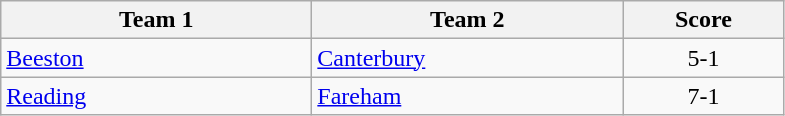<table class="wikitable" style="font-size: 100%">
<tr>
<th width=200>Team 1</th>
<th width=200>Team 2</th>
<th width=100>Score</th>
</tr>
<tr>
<td><a href='#'>Beeston</a></td>
<td><a href='#'>Canterbury</a></td>
<td align=center>5-1</td>
</tr>
<tr>
<td><a href='#'>Reading</a></td>
<td><a href='#'>Fareham</a></td>
<td align=center>7-1</td>
</tr>
</table>
